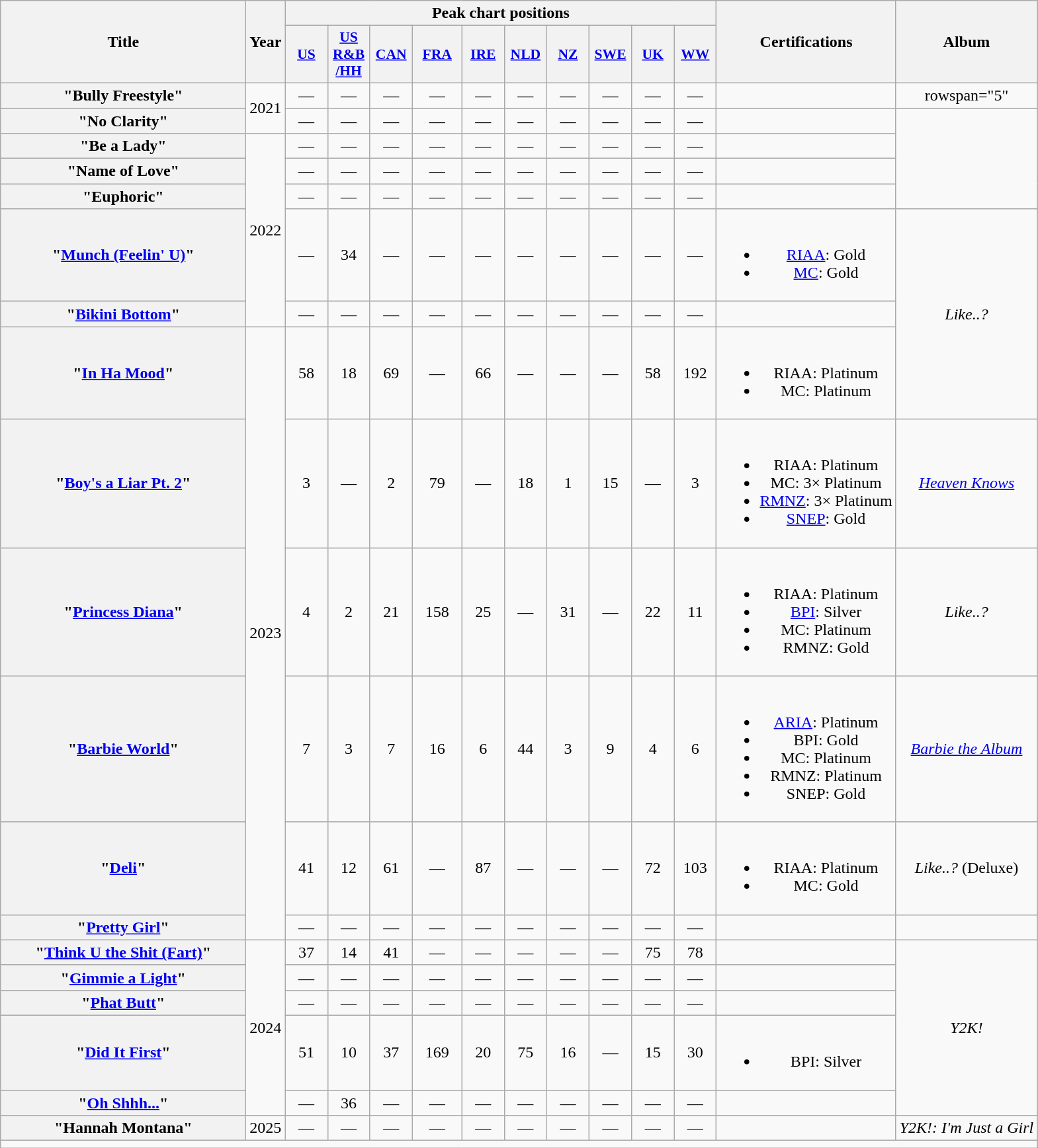<table class="wikitable plainrowheaders" style="text-align:center;">
<tr>
<th scope="col" rowspan="2" style="width:15em;">Title</th>
<th scope="col" rowspan="2">Year</th>
<th scope="col" colspan="10">Peak chart positions</th>
<th scope="col" rowspan="2">Certifications</th>
<th scope="col" rowspan="2">Album</th>
</tr>
<tr>
<th scope="col" style="width:2.5em;font-size:90%;"><a href='#'>US</a><br></th>
<th scope="col" style="width:2.5em;font-size:90%;"><a href='#'>US<br>R&B<br>/HH</a><br></th>
<th scope="col" style="width:2.5em;font-size:90%;"><a href='#'>CAN</a><br></th>
<th scope="col" style="width:3em;font-size:90%;"><a href='#'>FRA</a><br></th>
<th scope="col" style="width:2.5em;font-size:90%;"><a href='#'>IRE</a><br></th>
<th scope="col" style="width:2.5em;font-size:90%;"><a href='#'>NLD</a><br></th>
<th scope="col" style="width:2.5em;font-size:90%;"><a href='#'>NZ</a><br></th>
<th scope="col" style="width:2.5em;font-size:90%;"><a href='#'>SWE</a><br></th>
<th scope="col" style="width:2.5em;font-size:90%;"><a href='#'>UK</a><br></th>
<th scope="col" style="width:2.5em;font-size:90%;"><a href='#'>WW</a><br></th>
</tr>
<tr>
<th scope="row">"Bully Freestyle"</th>
<td rowspan="2">2021</td>
<td>—</td>
<td>—</td>
<td>—</td>
<td>—</td>
<td>—</td>
<td>—</td>
<td>—</td>
<td>—</td>
<td>—</td>
<td>—</td>
<td></td>
<td>rowspan="5" </td>
</tr>
<tr>
<th scope="row">"No Clarity"</th>
<td>—</td>
<td>—</td>
<td>—</td>
<td>—</td>
<td>—</td>
<td>—</td>
<td>—</td>
<td>—</td>
<td>—</td>
<td>—</td>
<td></td>
</tr>
<tr>
<th scope="row">"Be a Lady"</th>
<td rowspan="5">2022</td>
<td>—</td>
<td>—</td>
<td>—</td>
<td>—</td>
<td>—</td>
<td>—</td>
<td>—</td>
<td>—</td>
<td>—</td>
<td>—</td>
<td></td>
</tr>
<tr>
<th scope="row">"Name of Love"</th>
<td>—</td>
<td>—</td>
<td>—</td>
<td>—</td>
<td>—</td>
<td>—</td>
<td>—</td>
<td>—</td>
<td>—</td>
<td>—</td>
<td></td>
</tr>
<tr>
<th scope="row">"Euphoric"</th>
<td>—</td>
<td>—</td>
<td>—</td>
<td>—</td>
<td>—</td>
<td>—</td>
<td>—</td>
<td>—</td>
<td>—</td>
<td>—</td>
<td></td>
</tr>
<tr>
<th scope="row">"<a href='#'>Munch (Feelin' U)</a>"</th>
<td>—</td>
<td>34</td>
<td>—</td>
<td>—</td>
<td>—</td>
<td>—</td>
<td>—</td>
<td>—</td>
<td>—</td>
<td>—</td>
<td><br><ul><li><a href='#'>RIAA</a>: Gold</li><li><a href='#'>MC</a>: Gold</li></ul></td>
<td rowspan="3"><em>Like..?</em></td>
</tr>
<tr>
<th scope="row">"<a href='#'>Bikini Bottom</a>"</th>
<td>—</td>
<td>—</td>
<td>—</td>
<td>—</td>
<td>—</td>
<td>—</td>
<td>—</td>
<td>—</td>
<td>—</td>
<td>—</td>
<td></td>
</tr>
<tr>
<th scope="row">"<a href='#'>In Ha Mood</a>"</th>
<td rowspan="6">2023</td>
<td>58</td>
<td>18</td>
<td>69</td>
<td>—</td>
<td>66</td>
<td>—</td>
<td>—</td>
<td>—</td>
<td>58</td>
<td>192</td>
<td><br><ul><li>RIAA: Platinum</li><li>MC: Platinum</li></ul></td>
</tr>
<tr>
<th Scope="row">"<a href='#'>Boy's a Liar Pt. 2</a>"<br></th>
<td>3</td>
<td>—</td>
<td>2</td>
<td>79</td>
<td>—</td>
<td>18</td>
<td>1</td>
<td>15</td>
<td>—</td>
<td>3</td>
<td><br><ul><li>RIAA: Platinum</li><li>MC: 3× Platinum</li><li><a href='#'>RMNZ</a>: 3× Platinum</li><li><a href='#'>SNEP</a>: Gold</li></ul></td>
<td><em><a href='#'>Heaven Knows</a></em></td>
</tr>
<tr>
<th scope="row">"<a href='#'>Princess Diana</a>"<br></th>
<td>4</td>
<td>2</td>
<td>21</td>
<td>158</td>
<td>25</td>
<td>—</td>
<td>31</td>
<td>—</td>
<td>22</td>
<td>11</td>
<td><br><ul><li>RIAA: Platinum</li><li><a href='#'>BPI</a>: Silver</li><li>MC: Platinum</li><li>RMNZ: Gold</li></ul></td>
<td><em>Like..?</em></td>
</tr>
<tr>
<th scope="row">"<a href='#'>Barbie World</a>"<br></th>
<td>7</td>
<td>3</td>
<td>7</td>
<td>16</td>
<td>6</td>
<td>44</td>
<td>3</td>
<td>9</td>
<td>4</td>
<td>6</td>
<td><br><ul><li><a href='#'>ARIA</a>: Platinum</li><li>BPI: Gold</li><li>MC: Platinum</li><li>RMNZ: Platinum</li><li>SNEP: Gold</li></ul></td>
<td><em><a href='#'>Barbie the Album</a></em></td>
</tr>
<tr>
<th scope="row">"<a href='#'>Deli</a>"</th>
<td>41</td>
<td>12</td>
<td>61</td>
<td>—</td>
<td>87</td>
<td>—</td>
<td>—</td>
<td>—</td>
<td>72</td>
<td>103</td>
<td><br><ul><li>RIAA: Platinum</li><li>MC: Gold</li></ul></td>
<td><em>Like..?</em> (Deluxe)</td>
</tr>
<tr>
<th scope="row">"<a href='#'>Pretty Girl</a>"<br></th>
<td>—</td>
<td>—</td>
<td>—</td>
<td>—</td>
<td>—</td>
<td>—</td>
<td>—</td>
<td>—</td>
<td>—</td>
<td>—</td>
<td></td>
<td></td>
</tr>
<tr>
<th scope="row">"<a href='#'>Think U the Shit (Fart)</a>"</th>
<td rowspan="5">2024</td>
<td>37</td>
<td>14</td>
<td>41</td>
<td>—</td>
<td>—</td>
<td>—</td>
<td>—</td>
<td>—</td>
<td>75</td>
<td>78</td>
<td></td>
<td rowspan="5"><em>Y2K!</em></td>
</tr>
<tr>
<th scope="row">"<a href='#'>Gimmie a Light</a>"</th>
<td>—</td>
<td>—</td>
<td>—</td>
<td>—</td>
<td>—</td>
<td>—</td>
<td>—</td>
<td>—</td>
<td>—</td>
<td>—</td>
<td></td>
</tr>
<tr>
<th scope="row">"<a href='#'>Phat Butt</a>"</th>
<td>—</td>
<td>—</td>
<td>—</td>
<td>—</td>
<td>—</td>
<td>—</td>
<td>—</td>
<td>—</td>
<td>—</td>
<td>—</td>
<td></td>
</tr>
<tr>
<th scope="row">"<a href='#'>Did It First</a>"<br></th>
<td>51</td>
<td>10</td>
<td>37</td>
<td>169</td>
<td>20</td>
<td>75</td>
<td>16</td>
<td>—</td>
<td>15</td>
<td>30</td>
<td><br><ul><li>BPI: Silver</li></ul></td>
</tr>
<tr>
<th scope="row">"<a href='#'>Oh Shhh...</a>"<br></th>
<td>—</td>
<td>36</td>
<td>—</td>
<td>—</td>
<td>—</td>
<td>—</td>
<td>—</td>
<td>—</td>
<td>—</td>
<td>—</td>
<td></td>
</tr>
<tr>
<th scope="row">"Hannah Montana"<br></th>
<td>2025</td>
<td>—</td>
<td>—</td>
<td>—</td>
<td>—</td>
<td>—</td>
<td>—</td>
<td>—</td>
<td>—</td>
<td>—</td>
<td>—</td>
<td></td>
<td><em>Y2K!: I'm Just a Girl</em></td>
</tr>
<tr>
<td colspan="16"></td>
</tr>
</table>
